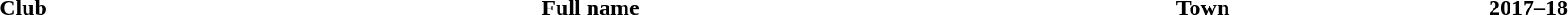<table style="width:100%;">
<tr>
<th style="width:23%;">Club</th>
<th style="width:40%;">Full name</th>
<th style="width:28%;">Town</th>
<th style="width:8%;">2017–18</th>
</tr>
</table>
